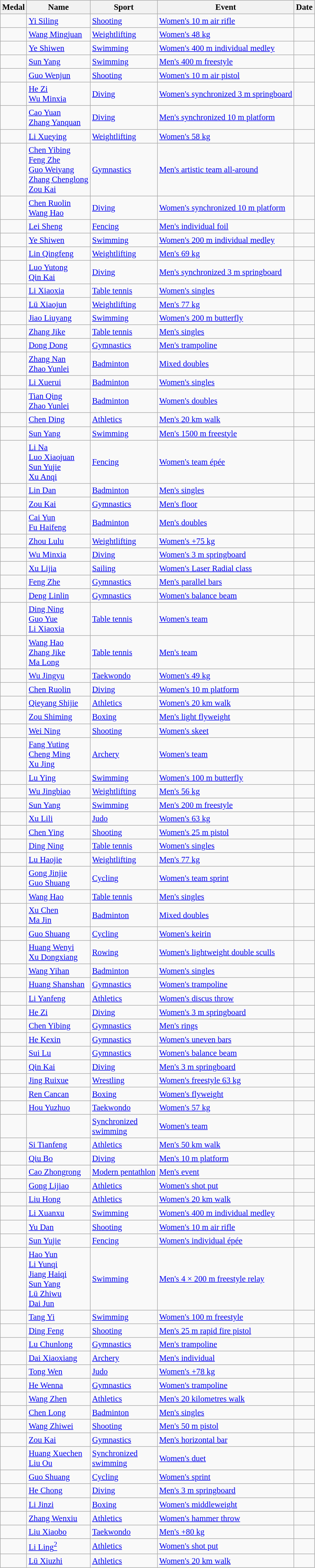<table class="wikitable sortable" style="font-size:95%">
<tr>
<th>Medal</th>
<th>Name</th>
<th>Sport</th>
<th>Event</th>
<th>Date</th>
</tr>
<tr>
<td></td>
<td><a href='#'>Yi Siling</a></td>
<td><a href='#'>Shooting</a></td>
<td><a href='#'>Women's 10 m air rifle</a></td>
<td></td>
</tr>
<tr>
<td></td>
<td><a href='#'>Wang Mingjuan</a></td>
<td><a href='#'>Weightlifting</a></td>
<td><a href='#'>Women's 48 kg</a></td>
<td></td>
</tr>
<tr>
<td></td>
<td><a href='#'>Ye Shiwen</a></td>
<td><a href='#'>Swimming</a></td>
<td><a href='#'>Women's 400 m individual medley</a></td>
<td></td>
</tr>
<tr>
<td></td>
<td><a href='#'>Sun Yang</a></td>
<td><a href='#'>Swimming</a></td>
<td><a href='#'>Men's 400 m freestyle</a></td>
<td></td>
</tr>
<tr>
<td></td>
<td><a href='#'>Guo Wenjun</a></td>
<td><a href='#'>Shooting</a></td>
<td><a href='#'>Women's 10 m air pistol</a></td>
<td></td>
</tr>
<tr>
<td></td>
<td><a href='#'>He Zi</a><br><a href='#'>Wu Minxia</a></td>
<td><a href='#'>Diving</a></td>
<td><a href='#'>Women's synchronized 3 m springboard</a></td>
<td></td>
</tr>
<tr>
<td></td>
<td><a href='#'>Cao Yuan</a><br><a href='#'>Zhang Yanquan</a></td>
<td><a href='#'>Diving</a></td>
<td><a href='#'>Men's synchronized 10 m platform</a></td>
<td></td>
</tr>
<tr>
<td></td>
<td><a href='#'>Li Xueying</a></td>
<td><a href='#'>Weightlifting</a></td>
<td><a href='#'>Women's 58 kg</a></td>
<td></td>
</tr>
<tr>
<td></td>
<td><a href='#'>Chen Yibing</a><br><a href='#'>Feng Zhe</a><br><a href='#'>Guo Weiyang</a><br><a href='#'>Zhang Chenglong</a><br><a href='#'>Zou Kai</a></td>
<td><a href='#'>Gymnastics</a></td>
<td><a href='#'>Men's artistic team all-around</a></td>
<td></td>
</tr>
<tr>
<td></td>
<td><a href='#'>Chen Ruolin</a><br><a href='#'>Wang Hao</a></td>
<td><a href='#'>Diving</a></td>
<td><a href='#'>Women's synchronized 10 m platform</a></td>
<td></td>
</tr>
<tr>
<td></td>
<td><a href='#'>Lei Sheng</a></td>
<td><a href='#'>Fencing</a></td>
<td><a href='#'>Men's individual foil</a></td>
<td></td>
</tr>
<tr>
<td></td>
<td><a href='#'>Ye Shiwen</a></td>
<td><a href='#'>Swimming</a></td>
<td><a href='#'>Women's 200 m individual medley</a></td>
<td></td>
</tr>
<tr>
<td></td>
<td><a href='#'>Lin Qingfeng</a></td>
<td><a href='#'>Weightlifting</a></td>
<td><a href='#'>Men's 69 kg</a></td>
<td></td>
</tr>
<tr>
<td></td>
<td><a href='#'>Luo Yutong</a><br><a href='#'>Qin Kai</a></td>
<td><a href='#'>Diving</a></td>
<td><a href='#'>Men's synchronized 3 m springboard</a></td>
<td></td>
</tr>
<tr>
<td></td>
<td><a href='#'>Li Xiaoxia</a></td>
<td><a href='#'>Table tennis</a></td>
<td><a href='#'>Women's singles</a></td>
<td></td>
</tr>
<tr>
<td></td>
<td><a href='#'>Lü Xiaojun</a></td>
<td><a href='#'>Weightlifting</a></td>
<td><a href='#'>Men's 77 kg</a></td>
<td></td>
</tr>
<tr>
<td></td>
<td><a href='#'>Jiao Liuyang</a></td>
<td><a href='#'>Swimming</a></td>
<td><a href='#'>Women's 200 m butterfly</a></td>
<td></td>
</tr>
<tr>
<td></td>
<td><a href='#'>Zhang Jike</a></td>
<td><a href='#'>Table tennis</a></td>
<td><a href='#'>Men's singles</a></td>
<td></td>
</tr>
<tr>
<td></td>
<td><a href='#'>Dong Dong</a></td>
<td><a href='#'>Gymnastics</a></td>
<td><a href='#'>Men's trampoline</a></td>
<td></td>
</tr>
<tr>
<td></td>
<td><a href='#'>Zhang Nan</a><br><a href='#'>Zhao Yunlei</a></td>
<td><a href='#'>Badminton</a></td>
<td><a href='#'>Mixed doubles</a></td>
<td></td>
</tr>
<tr>
<td></td>
<td><a href='#'>Li Xuerui</a></td>
<td><a href='#'>Badminton</a></td>
<td><a href='#'>Women's singles</a></td>
<td></td>
</tr>
<tr>
<td></td>
<td><a href='#'>Tian Qing</a><br><a href='#'>Zhao Yunlei</a></td>
<td><a href='#'>Badminton</a></td>
<td><a href='#'>Women's doubles</a></td>
<td></td>
</tr>
<tr>
<td></td>
<td><a href='#'>Chen Ding</a></td>
<td><a href='#'>Athletics</a></td>
<td><a href='#'>Men's 20 km walk</a></td>
<td></td>
</tr>
<tr>
<td></td>
<td><a href='#'>Sun Yang</a></td>
<td><a href='#'>Swimming</a></td>
<td><a href='#'>Men's 1500 m freestyle</a></td>
<td></td>
</tr>
<tr>
<td></td>
<td><a href='#'>Li Na</a><br><a href='#'>Luo Xiaojuan</a><br><a href='#'>Sun Yujie</a><br><a href='#'>Xu Anqi</a></td>
<td><a href='#'>Fencing</a></td>
<td><a href='#'>Women's team épée</a></td>
<td></td>
</tr>
<tr>
<td></td>
<td><a href='#'>Lin Dan</a></td>
<td><a href='#'>Badminton</a></td>
<td><a href='#'>Men's singles</a></td>
<td></td>
</tr>
<tr>
<td></td>
<td><a href='#'>Zou Kai</a></td>
<td><a href='#'>Gymnastics</a></td>
<td><a href='#'>Men's floor</a></td>
<td></td>
</tr>
<tr>
<td></td>
<td><a href='#'>Cai Yun</a><br><a href='#'>Fu Haifeng</a></td>
<td><a href='#'>Badminton</a></td>
<td><a href='#'>Men's doubles</a></td>
<td></td>
</tr>
<tr>
<td></td>
<td><a href='#'>Zhou Lulu</a></td>
<td><a href='#'>Weightlifting</a></td>
<td><a href='#'>Women's +75 kg</a></td>
<td></td>
</tr>
<tr>
<td></td>
<td><a href='#'>Wu Minxia</a></td>
<td><a href='#'>Diving</a></td>
<td><a href='#'>Women's 3 m springboard</a></td>
<td></td>
</tr>
<tr>
<td></td>
<td><a href='#'>Xu Lijia</a></td>
<td><a href='#'>Sailing</a></td>
<td><a href='#'>Women's Laser Radial class</a></td>
<td></td>
</tr>
<tr>
<td></td>
<td><a href='#'>Feng Zhe</a></td>
<td><a href='#'>Gymnastics</a></td>
<td><a href='#'>Men's parallel bars</a></td>
<td></td>
</tr>
<tr>
<td></td>
<td><a href='#'>Deng Linlin</a></td>
<td><a href='#'>Gymnastics</a></td>
<td><a href='#'>Women's balance beam</a></td>
<td></td>
</tr>
<tr>
<td></td>
<td><a href='#'>Ding Ning</a> <br><a href='#'>Guo Yue</a> <br><a href='#'>Li Xiaoxia</a></td>
<td><a href='#'>Table tennis</a></td>
<td><a href='#'>Women's team</a></td>
<td></td>
</tr>
<tr>
<td></td>
<td><a href='#'>Wang Hao</a><br><a href='#'>Zhang Jike</a><br><a href='#'>Ma Long</a></td>
<td><a href='#'>Table tennis</a></td>
<td><a href='#'>Men's team</a></td>
<td></td>
</tr>
<tr>
<td></td>
<td><a href='#'>Wu Jingyu</a></td>
<td><a href='#'>Taekwondo</a></td>
<td><a href='#'>Women's 49 kg</a></td>
<td></td>
</tr>
<tr>
<td></td>
<td><a href='#'>Chen Ruolin</a></td>
<td><a href='#'>Diving</a></td>
<td><a href='#'>Women's 10 m platform</a></td>
<td></td>
</tr>
<tr>
<td></td>
<td><a href='#'>Qieyang Shijie</a></td>
<td><a href='#'>Athletics</a></td>
<td><a href='#'>Women's 20 km walk</a></td>
<td></td>
</tr>
<tr>
<td></td>
<td><a href='#'>Zou Shiming</a></td>
<td><a href='#'>Boxing</a></td>
<td><a href='#'>Men's light flyweight</a></td>
<td></td>
</tr>
<tr>
<td></td>
<td><a href='#'>Wei Ning</a></td>
<td><a href='#'>Shooting</a></td>
<td><a href='#'>Women's skeet</a></td>
<td></td>
</tr>
<tr>
<td></td>
<td><a href='#'>Fang Yuting</a><br><a href='#'>Cheng Ming</a><br><a href='#'>Xu Jing</a></td>
<td><a href='#'>Archery</a></td>
<td><a href='#'>Women's team</a></td>
<td></td>
</tr>
<tr>
<td></td>
<td><a href='#'>Lu Ying</a></td>
<td><a href='#'>Swimming</a></td>
<td><a href='#'>Women's 100 m butterfly</a></td>
<td></td>
</tr>
<tr>
<td></td>
<td><a href='#'>Wu Jingbiao</a></td>
<td><a href='#'>Weightlifting</a></td>
<td><a href='#'>Men's 56 kg</a></td>
<td></td>
</tr>
<tr>
<td></td>
<td><a href='#'>Sun Yang</a></td>
<td><a href='#'>Swimming</a></td>
<td><a href='#'>Men's 200 m freestyle</a></td>
<td></td>
</tr>
<tr>
<td></td>
<td><a href='#'>Xu Lili</a></td>
<td><a href='#'>Judo</a></td>
<td><a href='#'>Women's 63 kg</a></td>
<td></td>
</tr>
<tr>
<td></td>
<td><a href='#'>Chen Ying</a></td>
<td><a href='#'>Shooting</a></td>
<td><a href='#'>Women's 25 m pistol</a></td>
<td></td>
</tr>
<tr>
<td></td>
<td><a href='#'>Ding Ning</a></td>
<td><a href='#'>Table tennis</a></td>
<td><a href='#'>Women's singles</a></td>
<td></td>
</tr>
<tr>
<td></td>
<td><a href='#'>Lu Haojie</a></td>
<td><a href='#'>Weightlifting</a></td>
<td><a href='#'>Men's 77 kg</a></td>
<td></td>
</tr>
<tr>
<td></td>
<td><a href='#'>Gong Jinjie</a><br><a href='#'>Guo Shuang</a></td>
<td><a href='#'>Cycling</a></td>
<td><a href='#'>Women's team sprint</a></td>
<td></td>
</tr>
<tr>
<td></td>
<td><a href='#'>Wang Hao</a></td>
<td><a href='#'>Table tennis</a></td>
<td><a href='#'>Men's singles</a></td>
<td></td>
</tr>
<tr>
<td></td>
<td><a href='#'>Xu Chen</a><br><a href='#'>Ma Jin</a></td>
<td><a href='#'>Badminton</a></td>
<td><a href='#'>Mixed doubles</a></td>
<td></td>
</tr>
<tr>
<td></td>
<td><a href='#'>Guo Shuang</a></td>
<td><a href='#'>Cycling</a></td>
<td><a href='#'>Women's keirin</a></td>
<td></td>
</tr>
<tr>
<td></td>
<td><a href='#'>Huang Wenyi</a><br><a href='#'>Xu Dongxiang</a></td>
<td><a href='#'>Rowing</a></td>
<td><a href='#'>Women's lightweight double sculls</a></td>
<td></td>
</tr>
<tr>
<td></td>
<td><a href='#'>Wang Yihan</a></td>
<td><a href='#'>Badminton</a></td>
<td><a href='#'>Women's singles</a></td>
<td></td>
</tr>
<tr>
<td></td>
<td><a href='#'>Huang Shanshan</a></td>
<td><a href='#'>Gymnastics</a></td>
<td><a href='#'>Women's trampoline</a></td>
<td></td>
</tr>
<tr>
<td></td>
<td><a href='#'>Li Yanfeng</a></td>
<td><a href='#'>Athletics</a></td>
<td><a href='#'>Women's discus throw</a></td>
<td></td>
</tr>
<tr>
<td></td>
<td><a href='#'>He Zi</a></td>
<td><a href='#'>Diving</a></td>
<td><a href='#'>Women's 3 m springboard</a></td>
<td></td>
</tr>
<tr>
<td></td>
<td><a href='#'>Chen Yibing</a></td>
<td><a href='#'>Gymnastics</a></td>
<td><a href='#'>Men's rings</a></td>
<td></td>
</tr>
<tr>
<td></td>
<td><a href='#'>He Kexin</a></td>
<td><a href='#'>Gymnastics</a></td>
<td><a href='#'>Women's uneven bars</a></td>
<td></td>
</tr>
<tr>
<td></td>
<td><a href='#'>Sui Lu</a></td>
<td><a href='#'>Gymnastics</a></td>
<td><a href='#'>Women's balance beam</a></td>
<td></td>
</tr>
<tr>
<td></td>
<td><a href='#'>Qin Kai</a></td>
<td><a href='#'>Diving</a></td>
<td><a href='#'>Men's 3 m springboard</a></td>
<td></td>
</tr>
<tr>
<td></td>
<td><a href='#'>Jing Ruixue</a></td>
<td><a href='#'>Wrestling</a></td>
<td><a href='#'>Women's freestyle 63 kg</a></td>
<td></td>
</tr>
<tr>
<td></td>
<td><a href='#'>Ren Cancan</a></td>
<td><a href='#'>Boxing</a></td>
<td><a href='#'>Women's flyweight</a></td>
<td></td>
</tr>
<tr>
<td></td>
<td><a href='#'>Hou Yuzhuo</a></td>
<td><a href='#'>Taekwondo</a></td>
<td><a href='#'>Women's 57 kg</a></td>
<td></td>
</tr>
<tr>
<td></td>
<td></td>
<td><a href='#'>Synchronized<br>swimming</a></td>
<td><a href='#'>Women's team</a></td>
<td></td>
</tr>
<tr>
<td></td>
<td><a href='#'>Si Tianfeng</a></td>
<td><a href='#'>Athletics</a></td>
<td><a href='#'>Men's 50 km walk</a></td>
<td></td>
</tr>
<tr>
<td></td>
<td><a href='#'>Qiu Bo</a></td>
<td><a href='#'>Diving</a></td>
<td><a href='#'>Men's 10 m platform</a></td>
<td></td>
</tr>
<tr>
<td></td>
<td><a href='#'>Cao Zhongrong</a></td>
<td><a href='#'>Modern pentathlon</a></td>
<td><a href='#'>Men's event</a></td>
<td></td>
</tr>
<tr>
<td></td>
<td><a href='#'>Gong Lijiao</a></td>
<td><a href='#'>Athletics</a></td>
<td><a href='#'>Women's shot put</a></td>
<td></td>
</tr>
<tr>
<td></td>
<td><a href='#'>Liu Hong</a></td>
<td><a href='#'>Athletics</a></td>
<td><a href='#'>Women's 20 km walk</a></td>
<td></td>
</tr>
<tr>
<td></td>
<td><a href='#'>Li Xuanxu</a></td>
<td><a href='#'>Swimming</a></td>
<td><a href='#'>Women's 400 m individual medley</a></td>
<td></td>
</tr>
<tr>
<td></td>
<td><a href='#'>Yu Dan</a></td>
<td><a href='#'>Shooting</a></td>
<td><a href='#'>Women's 10 m air rifle</a></td>
<td></td>
</tr>
<tr>
<td></td>
<td><a href='#'>Sun Yujie</a></td>
<td><a href='#'>Fencing</a></td>
<td><a href='#'>Women's individual épée</a></td>
<td></td>
</tr>
<tr>
<td></td>
<td><a href='#'>Hao Yun</a> <br> <a href='#'>Li Yunqi</a> <br> <a href='#'>Jiang Haiqi</a> <br> <a href='#'>Sun Yang</a> <br> <a href='#'>Lü Zhiwu</a> <br> <a href='#'>Dai Jun</a></td>
<td><a href='#'>Swimming</a></td>
<td><a href='#'>Men's 4 × 200 m freestyle relay</a></td>
<td></td>
</tr>
<tr>
<td></td>
<td><a href='#'>Tang Yi</a></td>
<td><a href='#'>Swimming</a></td>
<td><a href='#'>Women's 100 m freestyle</a></td>
<td></td>
</tr>
<tr>
<td></td>
<td><a href='#'>Ding Feng</a></td>
<td><a href='#'>Shooting</a></td>
<td><a href='#'>Men's 25 m rapid fire pistol</a></td>
<td></td>
</tr>
<tr>
<td></td>
<td><a href='#'>Lu Chunlong</a></td>
<td><a href='#'>Gymnastics</a></td>
<td><a href='#'>Men's trampoline</a></td>
<td></td>
</tr>
<tr>
<td></td>
<td><a href='#'>Dai Xiaoxiang</a></td>
<td><a href='#'>Archery</a></td>
<td><a href='#'>Men's individual</a></td>
<td></td>
</tr>
<tr>
<td></td>
<td><a href='#'>Tong Wen</a></td>
<td><a href='#'>Judo</a></td>
<td><a href='#'>Women's +78 kg</a></td>
<td></td>
</tr>
<tr>
<td></td>
<td><a href='#'>He Wenna</a></td>
<td><a href='#'>Gymnastics</a></td>
<td><a href='#'>Women's trampoline</a></td>
<td></td>
</tr>
<tr>
<td></td>
<td><a href='#'>Wang Zhen</a></td>
<td><a href='#'>Athletics</a></td>
<td><a href='#'>Men's 20 kilometres walk</a></td>
<td></td>
</tr>
<tr>
<td></td>
<td><a href='#'>Chen Long</a></td>
<td><a href='#'>Badminton</a></td>
<td><a href='#'>Men's singles</a></td>
<td></td>
</tr>
<tr>
<td></td>
<td><a href='#'>Wang Zhiwei</a></td>
<td><a href='#'>Shooting</a></td>
<td><a href='#'>Men's 50 m pistol</a></td>
<td></td>
</tr>
<tr>
<td></td>
<td><a href='#'>Zou Kai</a></td>
<td><a href='#'>Gymnastics</a></td>
<td><a href='#'>Men's horizontal bar</a></td>
<td></td>
</tr>
<tr>
<td></td>
<td><a href='#'>Huang Xuechen</a> <br> <a href='#'>Liu Ou</a></td>
<td><a href='#'>Synchronized<br>swimming</a></td>
<td><a href='#'>Women's duet</a></td>
<td></td>
</tr>
<tr>
<td></td>
<td><a href='#'>Guo Shuang</a></td>
<td><a href='#'>Cycling</a></td>
<td><a href='#'>Women's sprint</a></td>
<td></td>
</tr>
<tr>
<td></td>
<td><a href='#'>He Chong</a></td>
<td><a href='#'>Diving</a></td>
<td><a href='#'>Men's 3 m springboard</a></td>
<td></td>
</tr>
<tr>
<td></td>
<td><a href='#'>Li Jinzi</a></td>
<td><a href='#'>Boxing</a></td>
<td><a href='#'>Women's middleweight</a></td>
<td></td>
</tr>
<tr>
<td></td>
<td><a href='#'>Zhang Wenxiu</a></td>
<td><a href='#'>Athletics</a></td>
<td><a href='#'>Women's hammer throw</a></td>
<td></td>
</tr>
<tr>
<td></td>
<td><a href='#'>Liu Xiaobo</a></td>
<td><a href='#'>Taekwondo</a></td>
<td><a href='#'>Men's +80 kg</a></td>
<td></td>
</tr>
<tr>
<td></td>
<td><a href='#'>Li Ling<sup>2</sup></a></td>
<td><a href='#'>Athletics</a></td>
<td><a href='#'>Women's shot put</a></td>
<td></td>
</tr>
<tr>
<td></td>
<td><a href='#'>Lü Xiuzhi</a></td>
<td><a href='#'>Athletics</a></td>
<td><a href='#'>Women's 20 km walk</a></td>
<td></td>
</tr>
</table>
